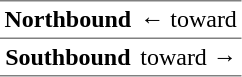<table border="1" cellspacing="0" cellpadding="3" frame="hsides" rules="rows">
<tr>
<th><span>Northbound</span></th>
<td>←  toward </td>
</tr>
<tr>
<th><span>Southbound</span></th>
<td>  toward  →</td>
</tr>
</table>
